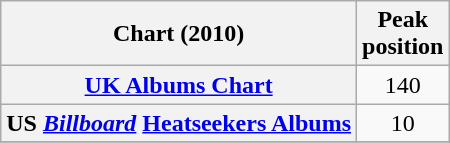<table class="wikitable plainrowheaders">
<tr>
<th>Chart (2010)</th>
<th>Peak<br>position</th>
</tr>
<tr>
<th scope="row"><a href='#'>UK Albums Chart</a></th>
<td align="center">140</td>
</tr>
<tr>
<th scope="row">US <em><a href='#'>Billboard</a></em> <a href='#'>Heatseekers Albums</a></th>
<td align="center">10</td>
</tr>
<tr>
</tr>
</table>
